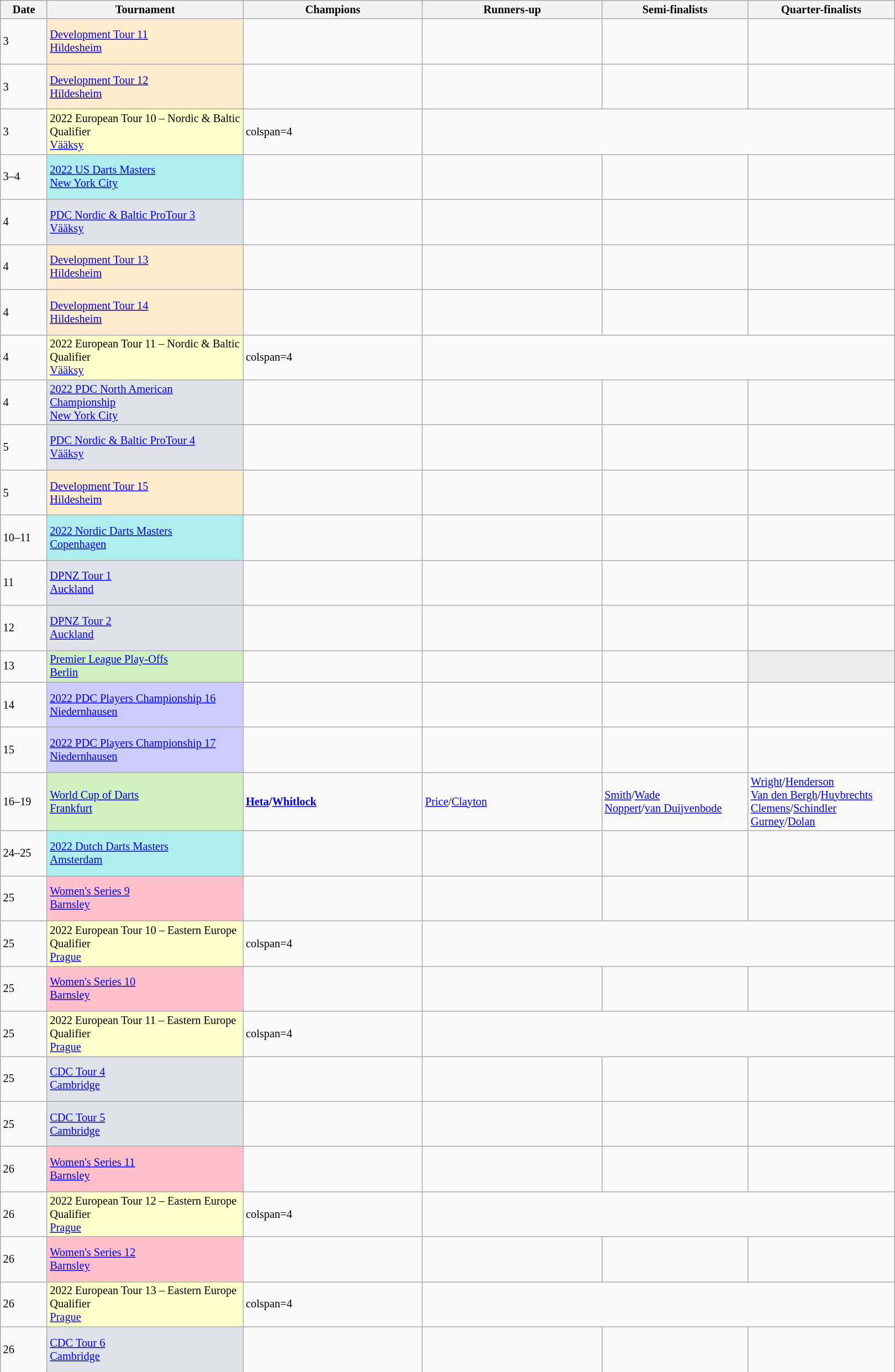<table class=wikitable style=font-size:85%>
<tr>
<th width=50>Date</th>
<th width=230>Tournament</th>
<th width=210>Champions</th>
<th width=210>Runners-up</th>
<th width=170>Semi-finalists</th>
<th width=170>Quarter-finalists</th>
</tr>
<tr>
<td>3</td>
<td bgcolor="#ffebcd"><a href='#'>Development Tour 11</a> <br>  <a href='#'>Hildesheim</a></td>
<td></td>
<td></td>
<td> <br> </td>
<td> <br>  <br>  <br> </td>
</tr>
<tr>
<td>3</td>
<td bgcolor="#ffebcd"><a href='#'>Development Tour 12</a> <br>  <a href='#'>Hildesheim</a></td>
<td></td>
<td></td>
<td> <br> </td>
<td> <br>  <br>  <br> </td>
</tr>
<tr>
<td>3</td>
<td bgcolor="ffffcc">2022 European Tour 10 – Nordic & Baltic Qualifier <br> <a href='#'>Vääksy</a></td>
<td>colspan=4 </td>
</tr>
<tr>
<td>3–4</td>
<td bgcolor="#afeeee"><a href='#'>2022 US Darts Masters</a> <br>  <a href='#'>New York City</a></td>
<td></td>
<td></td>
<td> <br> </td>
<td> <br>  <br>  <br> </td>
</tr>
<tr>
<td>4</td>
<td bgcolor="#dfe2e9"><a href='#'>PDC Nordic & Baltic ProTour 3</a> <br>  <a href='#'>Vääksy</a></td>
<td></td>
<td></td>
<td> <br> </td>
<td> <br>  <br>  <br> </td>
</tr>
<tr>
<td>4</td>
<td bgcolor="#ffebcd"><a href='#'>Development Tour 13</a> <br>  <a href='#'>Hildesheim</a></td>
<td></td>
<td></td>
<td> <br> </td>
<td> <br>  <br>  <br> </td>
</tr>
<tr>
<td>4</td>
<td bgcolor="#ffebcd"><a href='#'>Development Tour 14</a> <br>  <a href='#'>Hildesheim</a></td>
<td></td>
<td></td>
<td> <br> </td>
<td> <br>  <br>  <br> </td>
</tr>
<tr>
<td>4</td>
<td bgcolor="ffffcc">2022 European Tour 11 – Nordic & Baltic Qualifier <br> <a href='#'>Vääksy</a></td>
<td>colspan=4 </td>
</tr>
<tr>
<td>4</td>
<td bgcolor="#dfe2e9"><a href='#'>2022 PDC North American Championship</a> <br>  <a href='#'>New York City</a></td>
<td></td>
<td></td>
<td> <br> </td>
<td> <br>  <br>  <br> </td>
</tr>
<tr>
<td>5</td>
<td bgcolor="#dfe2e9"><a href='#'>PDC Nordic & Baltic ProTour 4</a> <br>  <a href='#'>Vääksy</a></td>
<td></td>
<td></td>
<td> <br> </td>
<td> <br>  <br>  <br> </td>
</tr>
<tr>
<td>5</td>
<td bgcolor="#ffebcd"><a href='#'>Development Tour 15</a> <br>  <a href='#'>Hildesheim</a></td>
<td></td>
<td></td>
<td> <br> </td>
<td> <br>  <br>  <br> </td>
</tr>
<tr>
<td>10–11</td>
<td bgcolor="#afeeee"><a href='#'>2022 Nordic Darts Masters</a> <br>  <a href='#'>Copenhagen</a></td>
<td></td>
<td></td>
<td> <br> </td>
<td> <br>  <br>  <br> </td>
</tr>
<tr>
<td>11</td>
<td bgcolor="#dfe2e9"><a href='#'>DPNZ Tour 1</a> <br>  <a href='#'>Auckland</a></td>
<td></td>
<td></td>
<td> <br> </td>
<td> <br>  <br>  <br> </td>
</tr>
<tr>
<td>12</td>
<td bgcolor="#dfe2e9"><a href='#'>DPNZ Tour 2</a> <br>  <a href='#'>Auckland</a></td>
<td></td>
<td></td>
<td> <br> </td>
<td> <br>  <br>  <br> </td>
</tr>
<tr>
<td>13</td>
<td bgcolor="d0f0c0"><a href='#'>Premier League Play-Offs</a> <br> <a href='#'>Berlin</a></td>
<td></td>
<td></td>
<td> <br> </td>
<td bgcolor="#ededed"></td>
</tr>
<tr>
<td>14</td>
<td bgcolor="#ccccff"><a href='#'>2022 PDC Players Championship 16</a> <br>  <a href='#'>Niedernhausen</a></td>
<td></td>
<td></td>
<td> <br> </td>
<td> <br>  <br>  <br> </td>
</tr>
<tr>
<td>15</td>
<td bgcolor="#ccccff"><a href='#'>2022 PDC Players Championship 17</a> <br>  <a href='#'>Niedernhausen</a></td>
<td></td>
<td></td>
<td> <br> </td>
<td> <br>  <br>  <br> </td>
</tr>
<tr>
<td>16–19</td>
<td bgcolor="#d0f0c0"><a href='#'>World Cup of Darts</a> <br>  <a href='#'>Frankfurt</a></td>
<td> <strong><a href='#'>Heta</a>/<a href='#'>Whitlock</a></strong></td>
<td> <a href='#'>Price</a>/<a href='#'>Clayton</a></td>
<td> <a href='#'>Smith</a>/<a href='#'>Wade</a> <br>  <a href='#'>Noppert</a>/<a href='#'>van Duijvenbode</a></td>
<td> <a href='#'>Wright</a>/<a href='#'>Henderson</a> <br>  <a href='#'>Van den Bergh</a>/<a href='#'>Huybrechts</a> <br>  <a href='#'>Clemens</a>/<a href='#'>Schindler</a> <br>  <a href='#'>Gurney</a>/<a href='#'>Dolan</a></td>
</tr>
<tr>
<td>24–25</td>
<td bgcolor="#afeeee"><a href='#'>2022 Dutch Darts Masters</a> <br>  <a href='#'>Amsterdam</a></td>
<td></td>
<td></td>
<td> <br> </td>
<td> <br>  <br>  <br> </td>
</tr>
<tr>
<td>25</td>
<td bgcolor="#ffc0cb"><a href='#'>Women's Series 9</a> <br>  <a href='#'>Barnsley</a></td>
<td></td>
<td></td>
<td> <br> </td>
<td> <br>  <br>  <br> </td>
</tr>
<tr>
<td>25</td>
<td bgcolor="ffffcc">2022 European Tour 10 – Eastern Europe Qualifier <br> <a href='#'>Prague</a></td>
<td>colspan=4 </td>
</tr>
<tr>
<td>25</td>
<td bgcolor="#ffc0cb"><a href='#'>Women's Series 10</a> <br>  <a href='#'>Barnsley</a></td>
<td></td>
<td></td>
<td> <br> </td>
<td> <br>  <br>  <br> </td>
</tr>
<tr>
<td>25</td>
<td bgcolor="ffffcc">2022 European Tour 11 – Eastern Europe Qualifier <br> <a href='#'>Prague</a></td>
<td>colspan=4 </td>
</tr>
<tr>
<td>25</td>
<td bgcolor="#dfe2e9"><a href='#'>CDC Tour 4</a> <br>  <a href='#'>Cambridge</a></td>
<td></td>
<td></td>
<td> <br> </td>
<td> <br>  <br>  <br> </td>
</tr>
<tr>
<td>25</td>
<td bgcolor="#dfe2e9"><a href='#'>CDC Tour 5</a> <br>  <a href='#'>Cambridge</a></td>
<td></td>
<td></td>
<td> <br> </td>
<td> <br>  <br>  <br> </td>
</tr>
<tr>
<td>26</td>
<td bgcolor="#ffc0cb"><a href='#'>Women's Series 11</a> <br>  <a href='#'>Barnsley</a></td>
<td></td>
<td></td>
<td> <br> </td>
<td> <br>  <br>  <br> </td>
</tr>
<tr>
<td>26</td>
<td bgcolor="ffffcc">2022 European Tour 12 – Eastern Europe Qualifier <br> <a href='#'>Prague</a></td>
<td>colspan=4 </td>
</tr>
<tr>
<td>26</td>
<td bgcolor="#ffc0cb"><a href='#'>Women's Series 12</a> <br>  <a href='#'>Barnsley</a></td>
<td></td>
<td></td>
<td> <br> </td>
<td> <br>  <br>  <br> </td>
</tr>
<tr>
<td>26</td>
<td bgcolor="ffffcc">2022 European Tour 13 – Eastern Europe Qualifier <br> <a href='#'>Prague</a></td>
<td>colspan=4 </td>
</tr>
<tr>
<td>26</td>
<td bgcolor="#dfe2e9"><a href='#'>CDC Tour 6</a> <br>  <a href='#'>Cambridge</a></td>
<td></td>
<td></td>
<td> <br> </td>
<td> <br>  <br>  <br> </td>
</tr>
</table>
